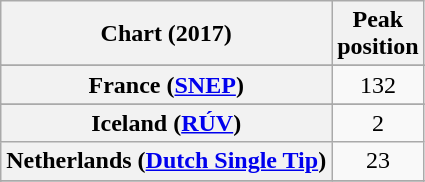<table class="wikitable sortable plainrowheaders" style="text-align:center">
<tr>
<th>Chart (2017)</th>
<th>Peak<br>position</th>
</tr>
<tr>
</tr>
<tr>
</tr>
<tr>
<th scope="row">France (<a href='#'>SNEP</a>)</th>
<td>132</td>
</tr>
<tr>
</tr>
<tr>
<th scope="row">Iceland (<a href='#'>RÚV</a>)</th>
<td>2</td>
</tr>
<tr>
<th scope="row">Netherlands (<a href='#'>Dutch Single Tip</a>)</th>
<td>23</td>
</tr>
<tr>
</tr>
<tr>
</tr>
<tr>
</tr>
<tr>
</tr>
<tr>
</tr>
</table>
